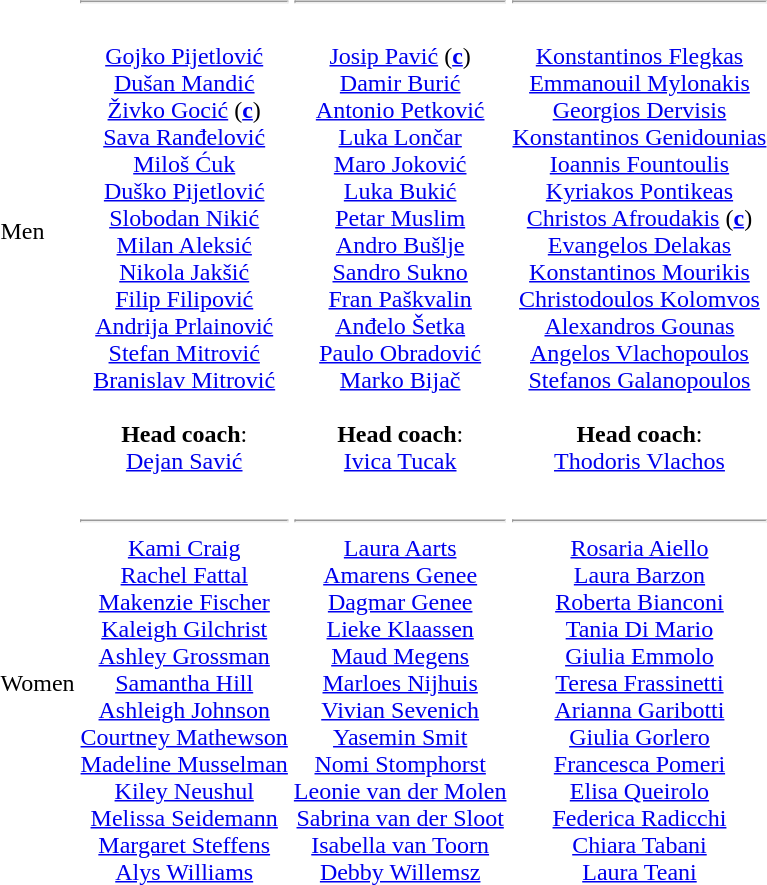<table>
<tr>
<td>Men<br></td>
<td style="text-align:center; vertical-align:top;"><strong></strong> <hr><br><a href='#'>Gojko Pijetlović</a><br><a href='#'>Dušan Mandić</a><br><a href='#'>Živko Gocić</a> (<a href='#'><strong>c</strong></a>)<br><a href='#'>Sava Ranđelović</a><br><a href='#'>Miloš Ćuk</a><br><a href='#'>Duško Pijetlović</a><br><a href='#'>Slobodan Nikić</a><br><a href='#'>Milan Aleksić</a><br><a href='#'>Nikola Jakšić</a><br><a href='#'>Filip Filipović</a><br><a href='#'>Andrija Prlainović</a><br><a href='#'>Stefan Mitrović</a><br><a href='#'>Branislav Mitrović</a><br><br><strong>Head coach</strong>:<br> <a href='#'>Dejan Savić</a></td>
<td style="text-align:center; vertical-align:top;"><strong></strong> <hr><br><a href='#'>Josip Pavić</a> (<a href='#'><strong>c</strong></a>)<br><a href='#'>Damir Burić</a><br><a href='#'>Antonio Petković</a><br><a href='#'>Luka Lončar</a><br><a href='#'>Maro Joković</a><br><a href='#'>Luka Bukić</a><br><a href='#'>Petar Muslim</a><br><a href='#'>Andro Bušlje</a><br><a href='#'>Sandro Sukno</a><br><a href='#'>Fran Paškvalin</a><br><a href='#'>Anđelo Šetka</a><br><a href='#'>Paulo Obradović</a><br><a href='#'>Marko Bijač</a><br><br><strong>Head coach</strong>:<br> <a href='#'>Ivica Tucak</a></td>
<td style="text-align:center; vertical-align:top;"><strong></strong> <hr><br><a href='#'>Konstantinos Flegkas</a><br><a href='#'>Emmanouil Mylonakis</a><br><a href='#'>Georgios Dervisis</a><br><a href='#'>Konstantinos Genidounias</a><br><a href='#'>Ioannis Fountoulis</a><br><a href='#'>Kyriakos Pontikeas</a><br><a href='#'>Christos Afroudakis</a> (<a href='#'><strong>c</strong></a>)<br><a href='#'>Evangelos Delakas</a><br><a href='#'>Konstantinos Mourikis</a><br><a href='#'>Christodoulos Kolomvos</a><br><a href='#'>Alexandros Gounas</a><br><a href='#'>Angelos Vlachopoulos</a><br><a href='#'>Stefanos Galanopoulos</a><br><br><strong>Head coach</strong>:<br> <a href='#'>Thodoris Vlachos</a></td>
</tr>
<tr>
<td>Women<br></td>
<td style="text-align:center; vertical-align:top;"><br><hr><a href='#'>Kami Craig</a><br><a href='#'>Rachel Fattal</a><br><a href='#'>Makenzie Fischer</a><br><a href='#'>Kaleigh Gilchrist</a><br><a href='#'>Ashley Grossman</a><br><a href='#'>Samantha Hill</a><br><a href='#'>Ashleigh Johnson</a><br><a href='#'>Courtney Mathewson</a><br><a href='#'>Madeline Musselman</a><br><a href='#'>Kiley Neushul</a><br><a href='#'>Melissa Seidemann</a><br><a href='#'>Margaret Steffens</a><br><a href='#'>Alys Williams</a></td>
<td style="text-align:center; vertical-align:top;"><br><hr><a href='#'>Laura Aarts</a><br><a href='#'>Amarens Genee</a><br><a href='#'>Dagmar Genee</a><br><a href='#'>Lieke Klaassen</a><br><a href='#'>Maud Megens</a><br><a href='#'>Marloes Nijhuis</a><br><a href='#'>Vivian Sevenich</a><br><a href='#'>Yasemin Smit</a><br><a href='#'>Nomi Stomphorst</a><br><a href='#'>Leonie van der Molen</a><br><a href='#'>Sabrina van der Sloot</a><br><a href='#'>Isabella van Toorn</a><br><a href='#'>Debby Willemsz</a></td>
<td style="text-align:center; vertical-align:top;"><br><hr><a href='#'>Rosaria Aiello</a><br><a href='#'>Laura Barzon</a><br><a href='#'>Roberta Bianconi</a><br><a href='#'>Tania Di Mario</a><br><a href='#'>Giulia Emmolo</a><br><a href='#'>Teresa Frassinetti</a><br><a href='#'>Arianna Garibotti</a><br><a href='#'>Giulia Gorlero</a><br><a href='#'>Francesca Pomeri</a><br><a href='#'>Elisa Queirolo</a><br><a href='#'>Federica Radicchi</a><br><a href='#'>Chiara Tabani</a><br><a href='#'>Laura Teani</a></td>
</tr>
</table>
